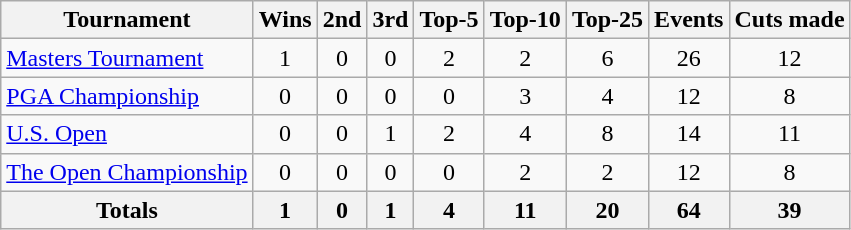<table class=wikitable style=text-align:center>
<tr>
<th>Tournament</th>
<th>Wins</th>
<th>2nd</th>
<th>3rd</th>
<th>Top-5</th>
<th>Top-10</th>
<th>Top-25</th>
<th>Events</th>
<th>Cuts made</th>
</tr>
<tr>
<td align=left><a href='#'>Masters Tournament</a></td>
<td>1</td>
<td>0</td>
<td>0</td>
<td>2</td>
<td>2</td>
<td>6</td>
<td>26</td>
<td>12</td>
</tr>
<tr>
<td align=left><a href='#'>PGA Championship</a></td>
<td>0</td>
<td>0</td>
<td>0</td>
<td>0</td>
<td>3</td>
<td>4</td>
<td>12</td>
<td>8</td>
</tr>
<tr>
<td align=left><a href='#'>U.S. Open</a></td>
<td>0</td>
<td>0</td>
<td>1</td>
<td>2</td>
<td>4</td>
<td>8</td>
<td>14</td>
<td>11</td>
</tr>
<tr>
<td align=left><a href='#'>The Open Championship</a></td>
<td>0</td>
<td>0</td>
<td>0</td>
<td>0</td>
<td>2</td>
<td>2</td>
<td>12</td>
<td>8</td>
</tr>
<tr>
<th>Totals</th>
<th>1</th>
<th>0</th>
<th>1</th>
<th>4</th>
<th>11</th>
<th>20</th>
<th>64</th>
<th>39</th>
</tr>
</table>
